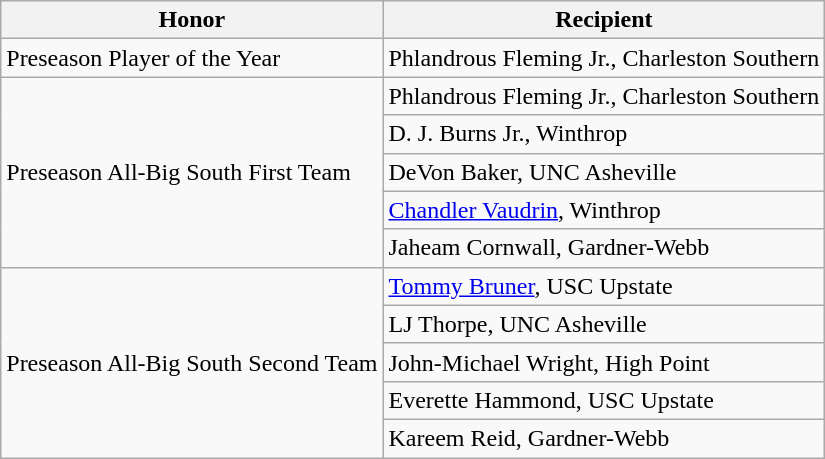<table class="wikitable" border="1">
<tr>
<th>Honor</th>
<th>Recipient</th>
</tr>
<tr>
<td>Preseason Player of the Year</td>
<td>Phlandrous Fleming Jr., Charleston Southern</td>
</tr>
<tr>
<td rowspan=5 valign=middle>Preseason All-Big South First Team</td>
<td>Phlandrous Fleming Jr., Charleston Southern</td>
</tr>
<tr>
<td>D. J. Burns Jr., Winthrop</td>
</tr>
<tr>
<td>DeVon Baker, UNC Asheville</td>
</tr>
<tr>
<td><a href='#'>Chandler Vaudrin</a>, Winthrop</td>
</tr>
<tr>
<td>Jaheam Cornwall, Gardner-Webb</td>
</tr>
<tr>
<td rowspan=6 valign=middle>Preseason All-Big South Second Team</td>
<td><a href='#'>Tommy Bruner</a>, USC Upstate</td>
</tr>
<tr>
<td>LJ Thorpe, UNC Asheville</td>
</tr>
<tr>
<td>John-Michael Wright, High Point</td>
</tr>
<tr>
<td>Everette Hammond, USC Upstate</td>
</tr>
<tr>
<td>Kareem Reid, Gardner-Webb</td>
</tr>
</table>
